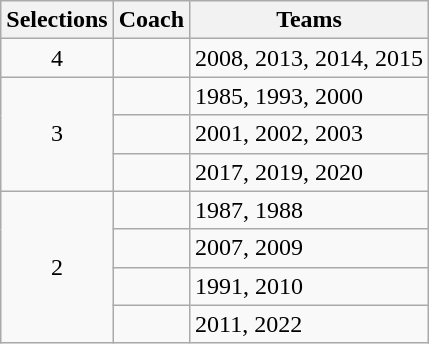<table class="wikitable sortable">
<tr>
<th>Selections</th>
<th>Coach</th>
<th class="unsortable">Teams</th>
</tr>
<tr>
<td align="center">4</td>
<td></td>
<td>2008, 2013, 2014, 2015</td>
</tr>
<tr>
<td rowspan="3" align="center">3</td>
<td></td>
<td>1985, 1993, 2000</td>
</tr>
<tr>
<td></td>
<td>2001, 2002, 2003</td>
</tr>
<tr>
<td></td>
<td>2017, 2019, 2020</td>
</tr>
<tr>
<td rowspan="4" align="center">2</td>
<td></td>
<td>1987, 1988</td>
</tr>
<tr>
<td></td>
<td>2007, 2009</td>
</tr>
<tr>
<td></td>
<td>1991, 2010</td>
</tr>
<tr>
<td></td>
<td>2011, 2022</td>
</tr>
</table>
